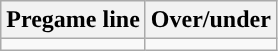<table class="wikitable">
<tr align="center">
<th>Pregame line</th>
<th>Over/under</th>
</tr>
<tr align="center">
<td></td>
<td></td>
</tr>
</table>
